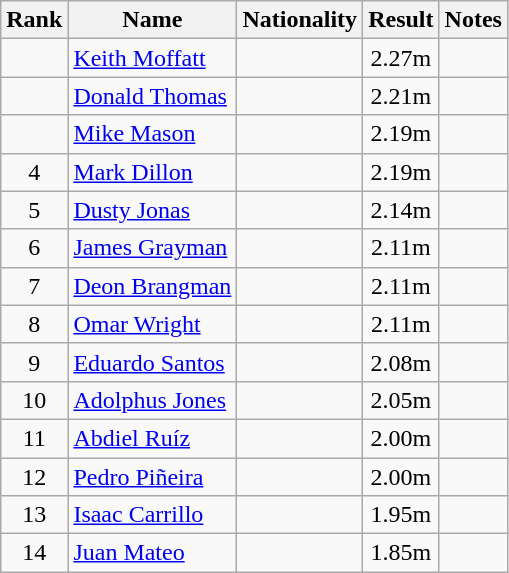<table class="wikitable sortable" style="text-align:center">
<tr>
<th>Rank</th>
<th>Name</th>
<th>Nationality</th>
<th>Result</th>
<th>Notes</th>
</tr>
<tr>
<td align=center></td>
<td align=left><a href='#'>Keith Moffatt</a></td>
<td align=left></td>
<td>2.27m</td>
<td></td>
</tr>
<tr>
<td align=center></td>
<td align=left><a href='#'>Donald Thomas</a></td>
<td align=left></td>
<td>2.21m</td>
<td></td>
</tr>
<tr>
<td align=center></td>
<td align=left><a href='#'>Mike Mason</a></td>
<td align=left></td>
<td>2.19m</td>
<td></td>
</tr>
<tr>
<td align=center>4</td>
<td align=left><a href='#'>Mark Dillon</a></td>
<td align=left></td>
<td>2.19m</td>
<td></td>
</tr>
<tr>
<td align=center>5</td>
<td align=left><a href='#'>Dusty Jonas</a></td>
<td align=left></td>
<td>2.14m</td>
<td></td>
</tr>
<tr>
<td align=center>6</td>
<td align=left><a href='#'>James Grayman</a></td>
<td align=left></td>
<td>2.11m</td>
<td></td>
</tr>
<tr>
<td align=center>7</td>
<td align=left><a href='#'>Deon Brangman</a></td>
<td align=left></td>
<td>2.11m</td>
<td></td>
</tr>
<tr>
<td align=center>8</td>
<td align=left><a href='#'>Omar Wright</a></td>
<td align=left></td>
<td>2.11m</td>
<td></td>
</tr>
<tr>
<td align=center>9</td>
<td align=left><a href='#'>Eduardo Santos</a></td>
<td align=left></td>
<td>2.08m</td>
<td></td>
</tr>
<tr>
<td align=center>10</td>
<td align=left><a href='#'>Adolphus Jones</a></td>
<td align=left></td>
<td>2.05m</td>
<td></td>
</tr>
<tr>
<td align=center>11</td>
<td align=left><a href='#'>Abdiel Ruíz</a></td>
<td align=left></td>
<td>2.00m</td>
<td></td>
</tr>
<tr>
<td align=center>12</td>
<td align=left><a href='#'>Pedro Piñeira</a></td>
<td align=left></td>
<td>2.00m</td>
<td></td>
</tr>
<tr>
<td align=center>13</td>
<td align=left><a href='#'>Isaac Carrillo</a></td>
<td align=left></td>
<td>1.95m</td>
<td></td>
</tr>
<tr>
<td align=center>14</td>
<td align=left><a href='#'>Juan Mateo</a></td>
<td align=left></td>
<td>1.85m</td>
<td></td>
</tr>
</table>
